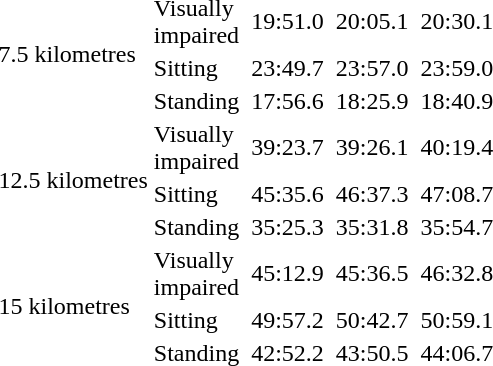<table>
<tr>
<td rowspan="3">7.5 kilometres<br></td>
<td>Visually<br>impaired</td>
<td></td>
<td>19:51.0</td>
<td></td>
<td>20:05.1</td>
<td></td>
<td>20:30.1</td>
</tr>
<tr>
<td>Sitting</td>
<td></td>
<td>23:49.7</td>
<td></td>
<td>23:57.0</td>
<td></td>
<td>23:59.0</td>
</tr>
<tr>
<td>Standing</td>
<td></td>
<td>17:56.6</td>
<td></td>
<td>18:25.9</td>
<td></td>
<td>18:40.9</td>
</tr>
<tr>
<td rowspan="3">12.5 kilometres<br></td>
<td>Visually<br>impaired</td>
<td></td>
<td>39:23.7</td>
<td></td>
<td>39:26.1</td>
<td></td>
<td>40:19.4</td>
</tr>
<tr>
<td>Sitting</td>
<td></td>
<td>45:35.6</td>
<td></td>
<td>46:37.3</td>
<td></td>
<td>47:08.7</td>
</tr>
<tr>
<td>Standing</td>
<td></td>
<td>35:25.3</td>
<td></td>
<td>35:31.8</td>
<td></td>
<td>35:54.7</td>
</tr>
<tr>
<td rowspan="3">15 kilometres<br></td>
<td>Visually<br>impaired</td>
<td></td>
<td>45:12.9</td>
<td></td>
<td>45:36.5</td>
<td></td>
<td>46:32.8</td>
</tr>
<tr>
<td>Sitting</td>
<td></td>
<td>49:57.2</td>
<td></td>
<td>50:42.7</td>
<td></td>
<td>50:59.1</td>
</tr>
<tr>
<td>Standing</td>
<td></td>
<td>42:52.2</td>
<td></td>
<td>43:50.5</td>
<td></td>
<td>44:06.7</td>
</tr>
</table>
